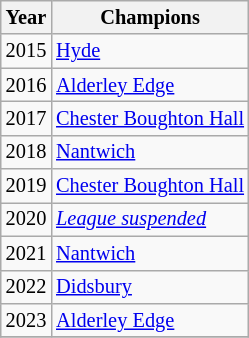<table class="wikitable" style="font-size:85%">
<tr>
<th>Year</th>
<th>Champions</th>
</tr>
<tr>
<td>2015</td>
<td><a href='#'>Hyde</a></td>
</tr>
<tr>
<td>2016</td>
<td><a href='#'>Alderley Edge</a></td>
</tr>
<tr>
<td>2017</td>
<td><a href='#'>Chester Boughton Hall</a></td>
</tr>
<tr>
<td>2018</td>
<td><a href='#'>Nantwich</a></td>
</tr>
<tr>
<td>2019</td>
<td><a href='#'>Chester Boughton Hall</a></td>
</tr>
<tr>
<td>2020</td>
<td><em><a href='#'>League suspended</a></em></td>
</tr>
<tr>
<td>2021</td>
<td><a href='#'>Nantwich</a></td>
</tr>
<tr>
<td>2022</td>
<td><a href='#'>Didsbury</a></td>
</tr>
<tr>
<td>2023</td>
<td><a href='#'>Alderley Edge</a></td>
</tr>
<tr>
</tr>
</table>
